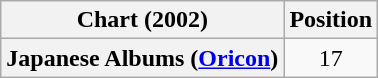<table class="wikitable plainrowheaders" style="text-align:center">
<tr>
<th scope="col">Chart (2002)</th>
<th scope="col">Position</th>
</tr>
<tr>
<th scope="row">Japanese Albums (<a href='#'>Oricon</a>)</th>
<td>17</td>
</tr>
</table>
